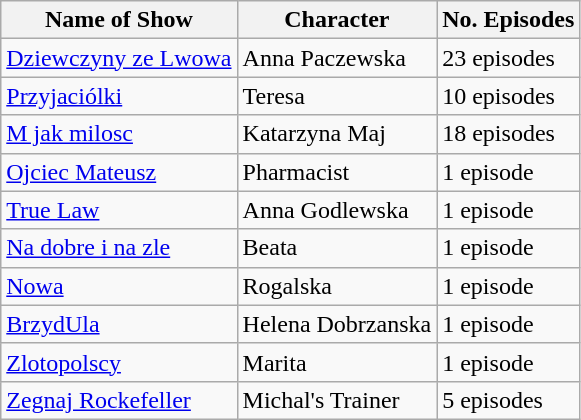<table class="wikitable sortable">
<tr>
<th>Name of Show</th>
<th>Character</th>
<th>No. Episodes</th>
</tr>
<tr>
<td><a href='#'>Dziewczyny ze Lwowa</a></td>
<td>Anna Paczewska</td>
<td>23 episodes</td>
</tr>
<tr>
<td><a href='#'>Przyjaciólki</a></td>
<td>Teresa</td>
<td>10 episodes</td>
</tr>
<tr>
<td><a href='#'>M jak milosc</a></td>
<td>Katarzyna Maj</td>
<td>18 episodes</td>
</tr>
<tr>
<td><a href='#'>Ojciec Mateusz</a></td>
<td>Pharmacist</td>
<td>1 episode</td>
</tr>
<tr>
<td><a href='#'>True Law</a></td>
<td>Anna Godlewska</td>
<td>1 episode</td>
</tr>
<tr>
<td><a href='#'>Na dobre i na zle</a></td>
<td>Beata</td>
<td>1 episode</td>
</tr>
<tr>
<td><a href='#'>Nowa</a></td>
<td>Rogalska</td>
<td>1 episode</td>
</tr>
<tr>
<td><a href='#'>BrzydUla</a></td>
<td>Helena Dobrzanska</td>
<td>1 episode</td>
</tr>
<tr>
<td><a href='#'>Zlotopolscy</a></td>
<td>Marita</td>
<td>1 episode</td>
</tr>
<tr>
<td><a href='#'>Zegnaj Rockefeller</a></td>
<td>Michal's Trainer</td>
<td>5 episodes</td>
</tr>
</table>
